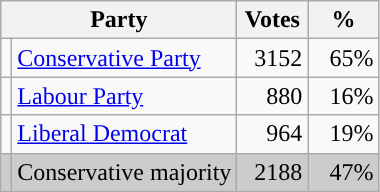<table class="wikitable">
<tr>
<th colspan="2">Party</th>
<th width="40px">Votes</th>
<th width="40px">%</th>
</tr>
<tr>
<td style="color:inherit;background:"></td>
<td><a href='#'>Conservative Party</a></td>
<td align="right">3152</td>
<td align="right">65%</td>
</tr>
<tr>
<td style="color:inherit;background:"></td>
<td><a href='#'>Labour Party</a></td>
<td align="right">880</td>
<td align="right">16%</td>
</tr>
<tr>
<td style="color:inherit;background:"></td>
<td><a href='#'>Liberal Democrat</a></td>
<td align="right">964</td>
<td align="right">19%</td>
</tr>
<tr bgcolor="CCCCCC">
<td style="color:inherit;background:"></td>
<td>Conservative majority</td>
<td align="right">2188</td>
<td align="right">47%</td>
</tr>
</table>
